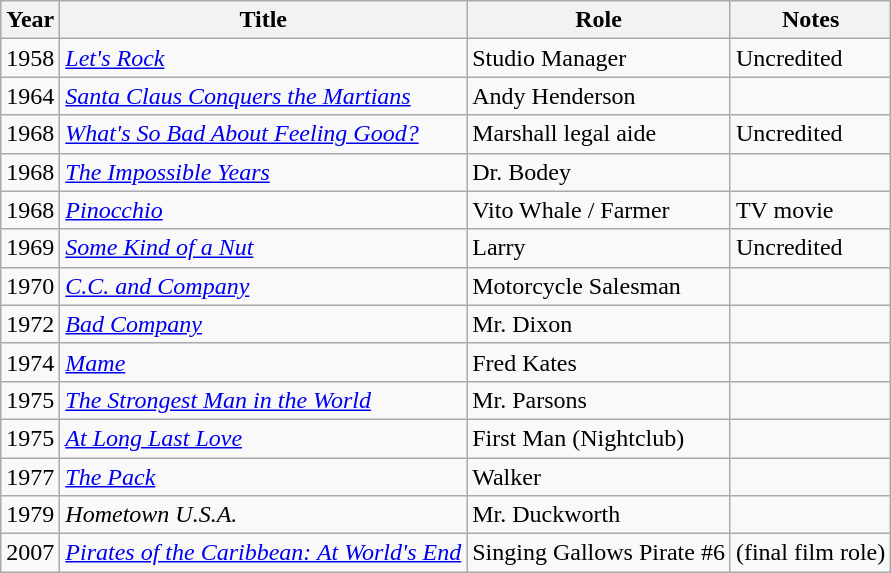<table class="wikitable">
<tr>
<th>Year</th>
<th>Title</th>
<th>Role</th>
<th>Notes</th>
</tr>
<tr>
<td>1958</td>
<td><em><a href='#'>Let's Rock</a></em></td>
<td>Studio Manager</td>
<td>Uncredited</td>
</tr>
<tr>
<td>1964</td>
<td><em><a href='#'>Santa Claus Conquers the Martians</a></em></td>
<td>Andy Henderson</td>
<td></td>
</tr>
<tr>
<td>1968</td>
<td><em><a href='#'>What's So Bad About Feeling Good?</a></em></td>
<td>Marshall legal aide</td>
<td>Uncredited</td>
</tr>
<tr>
<td>1968</td>
<td><em><a href='#'>The Impossible Years</a></em></td>
<td>Dr. Bodey</td>
<td></td>
</tr>
<tr>
<td>1968</td>
<td><em><a href='#'>Pinocchio</a></em></td>
<td>Vito Whale / Farmer</td>
<td>TV movie</td>
</tr>
<tr>
<td>1969</td>
<td><em><a href='#'>Some Kind of a Nut</a></em></td>
<td>Larry</td>
<td>Uncredited</td>
</tr>
<tr>
<td>1970</td>
<td><em><a href='#'>C.C. and Company</a></em></td>
<td>Motorcycle Salesman</td>
<td></td>
</tr>
<tr>
<td>1972</td>
<td><em><a href='#'>Bad Company</a></em></td>
<td>Mr. Dixon</td>
<td></td>
</tr>
<tr>
<td>1974</td>
<td><em><a href='#'>Mame</a></em></td>
<td>Fred Kates</td>
<td></td>
</tr>
<tr>
<td>1975</td>
<td><em><a href='#'>The Strongest Man in the World</a></em></td>
<td>Mr. Parsons</td>
<td></td>
</tr>
<tr>
<td>1975</td>
<td><em><a href='#'>At Long Last Love</a></em></td>
<td>First Man (Nightclub)</td>
<td></td>
</tr>
<tr>
<td>1977</td>
<td><em><a href='#'>The Pack</a></em></td>
<td>Walker</td>
<td></td>
</tr>
<tr>
<td>1979</td>
<td><em>Hometown U.S.A.</em></td>
<td>Mr. Duckworth</td>
<td></td>
</tr>
<tr>
<td>2007</td>
<td><em><a href='#'>Pirates of the Caribbean: At World's End</a></em></td>
<td>Singing Gallows Pirate #6</td>
<td>(final film role)</td>
</tr>
</table>
